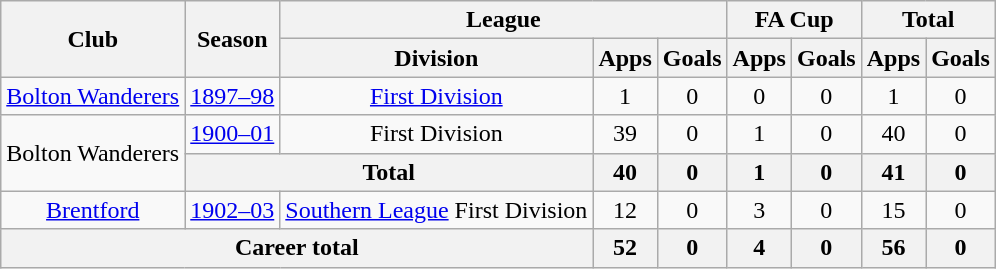<table class="wikitable" style="text-align: center;">
<tr>
<th rowspan="2">Club</th>
<th rowspan="2">Season</th>
<th colspan="3">League</th>
<th colspan="2">FA Cup</th>
<th colspan="2">Total</th>
</tr>
<tr>
<th>Division</th>
<th>Apps</th>
<th>Goals</th>
<th>Apps</th>
<th>Goals</th>
<th>Apps</th>
<th>Goals</th>
</tr>
<tr>
<td><a href='#'>Bolton Wanderers</a></td>
<td><a href='#'>1897–98</a></td>
<td><a href='#'>First Division</a></td>
<td>1</td>
<td>0</td>
<td>0</td>
<td>0</td>
<td>1</td>
<td>0</td>
</tr>
<tr>
<td rowspan="2">Bolton Wanderers</td>
<td><a href='#'>1900–01</a></td>
<td>First Division</td>
<td>39</td>
<td>0</td>
<td>1</td>
<td>0</td>
<td>40</td>
<td>0</td>
</tr>
<tr>
<th colspan="2">Total</th>
<th>40</th>
<th>0</th>
<th>1</th>
<th>0</th>
<th>41</th>
<th>0</th>
</tr>
<tr>
<td><a href='#'>Brentford</a></td>
<td><a href='#'>1902–03</a></td>
<td><a href='#'>Southern League</a> First Division</td>
<td>12</td>
<td>0</td>
<td>3</td>
<td>0</td>
<td>15</td>
<td>0</td>
</tr>
<tr>
<th colspan="3">Career total</th>
<th>52</th>
<th>0</th>
<th>4</th>
<th>0</th>
<th>56</th>
<th>0</th>
</tr>
</table>
